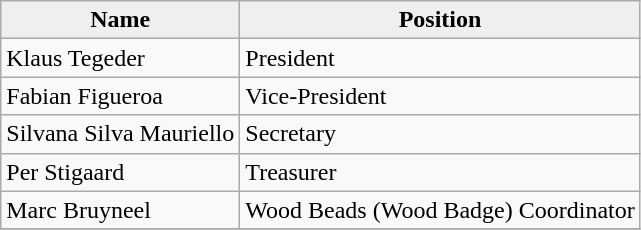<table class="wikitable">
<tr>
<th style="background:#efefef;">Name</th>
<th style="background:#efefef;">Position</th>
</tr>
<tr>
<td>Klaus Tegeder</td>
<td>President</td>
</tr>
<tr>
<td>Fabian Figueroa</td>
<td>Vice-President</td>
</tr>
<tr>
<td>Silvana Silva Mauriello</td>
<td>Secretary</td>
</tr>
<tr>
<td>Per Stigaard</td>
<td>Treasurer</td>
</tr>
<tr>
<td>Marc Bruyneel</td>
<td>Wood Beads (Wood Badge) Coordinator</td>
</tr>
<tr>
</tr>
</table>
